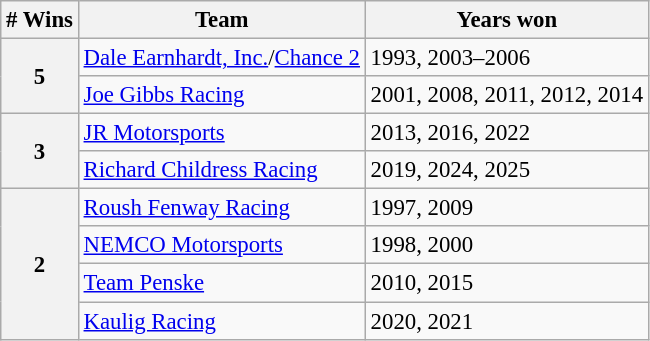<table class="wikitable" style="font-size: 95%;">
<tr>
<th># Wins</th>
<th>Team</th>
<th>Years won</th>
</tr>
<tr>
<th rowspan="2">5</th>
<td><a href='#'>Dale Earnhardt, Inc.</a>/<a href='#'>Chance 2</a></td>
<td>1993, 2003–2006</td>
</tr>
<tr>
<td><a href='#'>Joe Gibbs Racing</a></td>
<td>2001, 2008, 2011, 2012, 2014</td>
</tr>
<tr>
<th rowspan="2">3</th>
<td><a href='#'>JR Motorsports</a></td>
<td>2013, 2016, 2022</td>
</tr>
<tr>
<td><a href='#'>Richard Childress Racing</a></td>
<td>2019, 2024, 2025</td>
</tr>
<tr>
<th rowspan="4">2</th>
<td><a href='#'>Roush Fenway Racing</a></td>
<td>1997, 2009</td>
</tr>
<tr>
<td><a href='#'>NEMCO Motorsports</a></td>
<td>1998, 2000</td>
</tr>
<tr>
<td><a href='#'>Team Penske</a></td>
<td>2010, 2015</td>
</tr>
<tr>
<td><a href='#'>Kaulig Racing</a></td>
<td>2020, 2021</td>
</tr>
</table>
